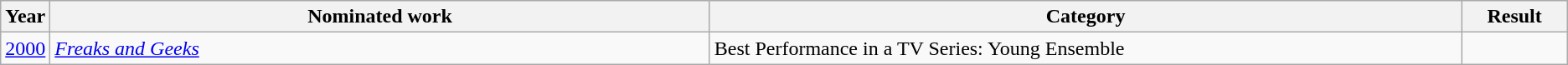<table class="wikitable sortable">
<tr>
<th scope="col" style="width:1em;">Year</th>
<th scope="col" style="width:35em;">Nominated work</th>
<th scope="col" style="width:40em;">Category</th>
<th scope="col" style="width:5em;">Result</th>
</tr>
<tr>
<td><a href='#'>2000</a></td>
<td><em><a href='#'>Freaks and Geeks</a></em></td>
<td>Best Performance in a TV Series: Young Ensemble</td>
<td></td>
</tr>
</table>
